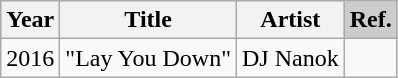<table class="wikitable">
<tr style="background:#ccc; text-align:center;">
<th>Year</th>
<th>Title</th>
<th>Artist</th>
<td><strong>Ref.</strong></td>
</tr>
<tr>
<td>2016</td>
<td>"Lay You Down"</td>
<td>DJ Nanok</td>
<td></td>
</tr>
</table>
